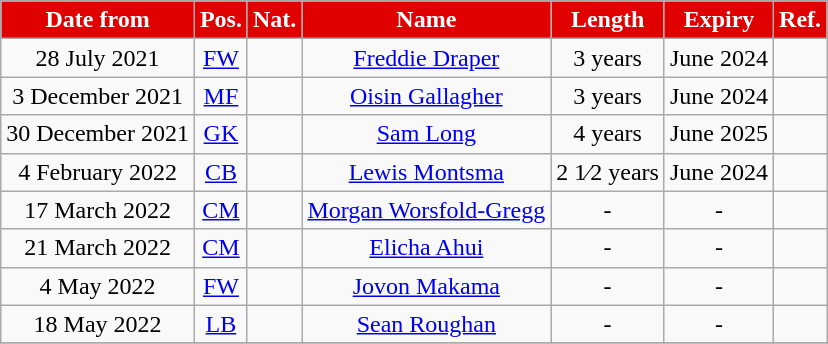<table class="wikitable"  style="text-align:center;">
<tr>
<th style="background:#E00000; color:white;">Date from</th>
<th style="background:#E00000; color:white;">Pos.</th>
<th style="background:#E00000; color:white;">Nat.</th>
<th style="background:#E00000; color:white;">Name</th>
<th style="background:#E00000; color:white;">Length</th>
<th style="background:#E00000; color:white;">Expiry</th>
<th style="background:#E00000; color:white;">Ref.</th>
</tr>
<tr>
<td>28 July 2021</td>
<td><a href='#'>FW</a></td>
<td></td>
<td><a href='#'>Freddie Draper</a></td>
<td>3 years</td>
<td>June 2024</td>
<td></td>
</tr>
<tr>
<td>3 December 2021</td>
<td><a href='#'>MF</a></td>
<td></td>
<td><a href='#'>Oisin Gallagher</a></td>
<td>3 years</td>
<td>June 2024</td>
<td></td>
</tr>
<tr>
<td>30 December 2021</td>
<td><a href='#'>GK</a></td>
<td></td>
<td><a href='#'>Sam Long</a></td>
<td>4 years</td>
<td>June 2025</td>
<td></td>
</tr>
<tr>
<td>4 February 2022</td>
<td><a href='#'>CB</a></td>
<td></td>
<td><a href='#'>Lewis Montsma</a></td>
<td>2 1⁄2 years</td>
<td>June 2024</td>
<td></td>
</tr>
<tr>
<td>17 March 2022</td>
<td><a href='#'>CM</a></td>
<td></td>
<td><a href='#'>Morgan Worsfold-Gregg</a></td>
<td>-</td>
<td>-</td>
<td></td>
</tr>
<tr>
<td>21 March 2022</td>
<td><a href='#'>CM</a></td>
<td></td>
<td><a href='#'>Elicha Ahui</a></td>
<td>-</td>
<td>-</td>
<td></td>
</tr>
<tr>
<td>4 May 2022</td>
<td><a href='#'>FW</a></td>
<td></td>
<td><a href='#'>Jovon Makama</a></td>
<td>-</td>
<td>-</td>
<td></td>
</tr>
<tr>
<td>18 May 2022</td>
<td><a href='#'>LB</a></td>
<td></td>
<td><a href='#'>Sean Roughan</a></td>
<td>-</td>
<td>-</td>
<td></td>
</tr>
<tr>
</tr>
</table>
